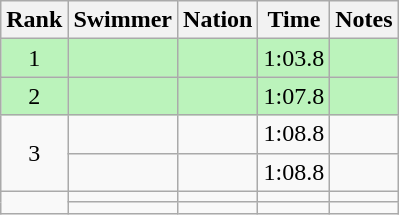<table class="wikitable sortable" style="text-align:center">
<tr>
<th>Rank</th>
<th>Swimmer</th>
<th>Nation</th>
<th>Time</th>
<th>Notes</th>
</tr>
<tr bgcolor=bbf3bb>
<td>1</td>
<td align=left></td>
<td align=left></td>
<td>1:03.8</td>
<td></td>
</tr>
<tr bgcolor=bbf3bb>
<td>2</td>
<td align=left></td>
<td align=left></td>
<td>1:07.8</td>
<td></td>
</tr>
<tr>
<td rowspan=2>3</td>
<td align=left></td>
<td align=left></td>
<td>1:08.8</td>
<td></td>
</tr>
<tr>
<td align=left></td>
<td align=left></td>
<td>1:08.8</td>
<td></td>
</tr>
<tr>
<td rowspan=2></td>
<td align=left></td>
<td align=left></td>
<td></td>
<td></td>
</tr>
<tr>
<td align=left></td>
<td align=left></td>
<td></td>
<td></td>
</tr>
</table>
